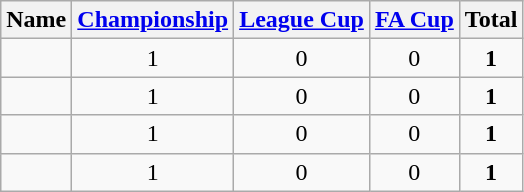<table class="wikitable sortable" style="text-align:center">
<tr>
<th>Name</th>
<th><a href='#'>Championship</a></th>
<th><a href='#'>League Cup</a></th>
<th><a href='#'>FA Cup</a></th>
<th>Total</th>
</tr>
<tr>
<td></td>
<td>1</td>
<td>0</td>
<td>0</td>
<td> <strong>1</strong></td>
</tr>
<tr>
<td></td>
<td>1</td>
<td>0</td>
<td>0</td>
<td> <strong>1</strong></td>
</tr>
<tr>
<td></td>
<td>1</td>
<td>0</td>
<td>0</td>
<td> <strong>1</strong></td>
</tr>
<tr>
<td></td>
<td>1</td>
<td>0</td>
<td>0</td>
<td> <strong>1</strong></td>
</tr>
</table>
